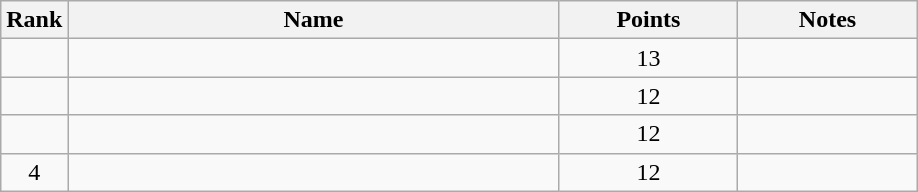<table class="wikitable" style="text-align:center;">
<tr>
<th>Rank</th>
<th style="width:20em;">Name</th>
<th style="width:7em;">Points</th>
<th style="width:7em;">Notes</th>
</tr>
<tr>
<td></td>
<td align=left></td>
<td>13</td>
<td></td>
</tr>
<tr>
<td></td>
<td align=left></td>
<td>12</td>
<td></td>
</tr>
<tr>
<td></td>
<td align=left></td>
<td>12</td>
<td></td>
</tr>
<tr>
<td>4</td>
<td align=left></td>
<td>12</td>
<td></td>
</tr>
</table>
